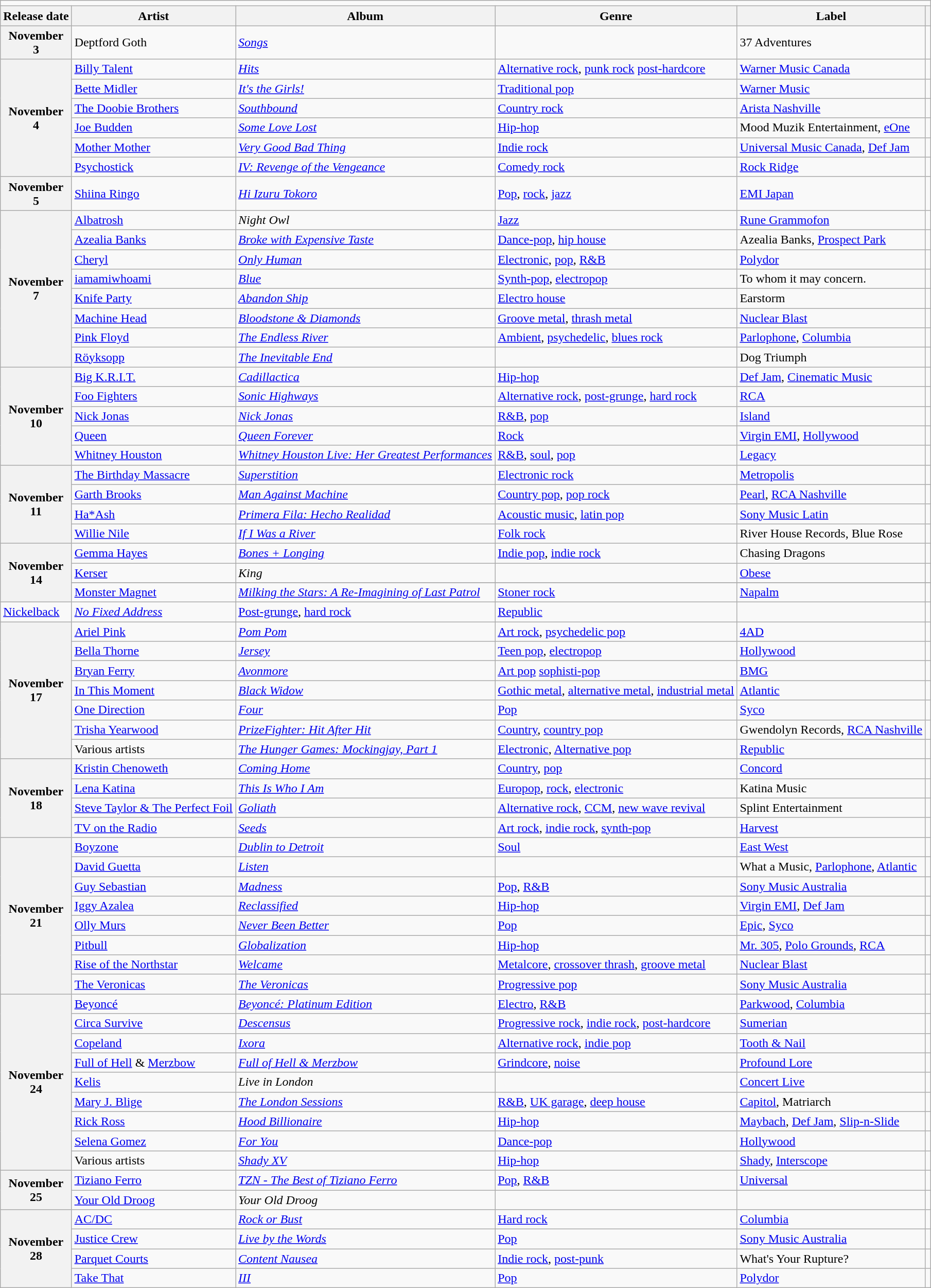<table class="wikitable plainrowheaders">
<tr>
<td colspan="6" style="text-align:center;"></td>
</tr>
<tr>
<th scope="col">Release date</th>
<th scope="col">Artist</th>
<th scope="col">Album</th>
<th scope="col">Genre</th>
<th scope="col">Label</th>
<th scope="col"></th>
</tr>
<tr>
<th scope="row" style="text-align:center;">November<br>3</th>
<td>Deptford Goth</td>
<td><em><a href='#'>Songs</a></em></td>
<td></td>
<td>37 Adventures</td>
<td></td>
</tr>
<tr>
<th scope="row" rowspan="6" style="text-align:center;">November<br>4</th>
<td><a href='#'>Billy Talent</a></td>
<td><em><a href='#'>Hits</a></em></td>
<td><a href='#'>Alternative rock</a>, <a href='#'>punk rock</a> <a href='#'>post-hardcore</a></td>
<td><a href='#'>Warner Music Canada</a></td>
<td></td>
</tr>
<tr>
<td><a href='#'>Bette Midler</a></td>
<td><em><a href='#'>It's the Girls!</a></em></td>
<td><a href='#'>Traditional pop</a></td>
<td><a href='#'>Warner Music</a></td>
<td></td>
</tr>
<tr>
<td><a href='#'>The Doobie Brothers</a></td>
<td><em><a href='#'>Southbound</a></em></td>
<td><a href='#'>Country rock</a></td>
<td><a href='#'>Arista Nashville</a></td>
<td></td>
</tr>
<tr>
<td><a href='#'>Joe Budden</a></td>
<td><em><a href='#'>Some Love Lost</a></em></td>
<td><a href='#'>Hip-hop</a></td>
<td>Mood Muzik Entertainment, <a href='#'>eOne</a></td>
<td></td>
</tr>
<tr>
<td><a href='#'>Mother Mother</a></td>
<td><em><a href='#'>Very Good Bad Thing</a></em></td>
<td><a href='#'>Indie rock</a></td>
<td><a href='#'>Universal Music Canada</a>, <a href='#'>Def Jam</a></td>
<td></td>
</tr>
<tr>
<td><a href='#'>Psychostick</a></td>
<td><em><a href='#'>IV: Revenge of the Vengeance</a></em></td>
<td><a href='#'>Comedy rock</a></td>
<td><a href='#'>Rock Ridge</a></td>
<td></td>
</tr>
<tr>
<th scope="row" style="text-align:center;">November<br>5</th>
<td><a href='#'>Shiina Ringo</a></td>
<td><em><a href='#'>Hi Izuru Tokoro</a></em></td>
<td><a href='#'>Pop</a>, <a href='#'>rock</a>, <a href='#'>jazz</a></td>
<td><a href='#'>EMI Japan</a></td>
<td></td>
</tr>
<tr>
<th scope="row" rowspan="8" style="text-align:center;">November<br>7</th>
<td><a href='#'>Albatrosh</a></td>
<td><em>Night Owl</em></td>
<td><a href='#'>Jazz</a></td>
<td><a href='#'>Rune Grammofon</a></td>
<td></td>
</tr>
<tr>
<td><a href='#'>Azealia Banks</a></td>
<td><em><a href='#'>Broke with Expensive Taste</a></em></td>
<td><a href='#'>Dance-pop</a>, <a href='#'>hip house</a></td>
<td>Azealia Banks, <a href='#'>Prospect Park</a></td>
<td></td>
</tr>
<tr>
<td><a href='#'>Cheryl</a></td>
<td><em><a href='#'>Only Human</a></em></td>
<td><a href='#'>Electronic</a>, <a href='#'>pop</a>, <a href='#'>R&B</a></td>
<td><a href='#'>Polydor</a></td>
<td></td>
</tr>
<tr>
<td><a href='#'>iamamiwhoami</a></td>
<td><em><a href='#'>Blue</a></em></td>
<td><a href='#'>Synth-pop</a>, <a href='#'>electropop</a></td>
<td>To whom it may concern.</td>
<td></td>
</tr>
<tr>
<td><a href='#'>Knife Party</a></td>
<td><em><a href='#'>Abandon Ship</a></em></td>
<td><a href='#'>Electro house</a></td>
<td>Earstorm</td>
<td></td>
</tr>
<tr>
<td><a href='#'>Machine Head</a></td>
<td><em><a href='#'>Bloodstone & Diamonds</a></em></td>
<td><a href='#'>Groove metal</a>, <a href='#'>thrash metal</a></td>
<td><a href='#'>Nuclear Blast</a></td>
<td></td>
</tr>
<tr>
<td><a href='#'>Pink Floyd</a></td>
<td><em><a href='#'>The Endless River</a></em></td>
<td><a href='#'>Ambient</a>, <a href='#'>psychedelic</a>, <a href='#'>blues rock</a></td>
<td><a href='#'>Parlophone</a>, <a href='#'>Columbia</a></td>
<td></td>
</tr>
<tr>
<td><a href='#'>Röyksopp</a></td>
<td><em><a href='#'>The Inevitable End</a></em></td>
<td></td>
<td>Dog Triumph</td>
<td></td>
</tr>
<tr>
<th scope="row" rowspan="5" style="text-align:center;">November<br>10</th>
<td><a href='#'>Big K.R.I.T.</a></td>
<td><em><a href='#'>Cadillactica</a></em></td>
<td><a href='#'>Hip-hop</a></td>
<td><a href='#'>Def Jam</a>, <a href='#'>Cinematic Music</a></td>
<td></td>
</tr>
<tr>
<td><a href='#'>Foo Fighters</a></td>
<td><em><a href='#'>Sonic Highways</a></em></td>
<td><a href='#'>Alternative rock</a>, <a href='#'>post-grunge</a>, <a href='#'>hard rock</a></td>
<td><a href='#'>RCA</a></td>
<td></td>
</tr>
<tr>
<td><a href='#'>Nick Jonas</a></td>
<td><em><a href='#'>Nick Jonas</a></em></td>
<td><a href='#'>R&B</a>, <a href='#'>pop</a></td>
<td><a href='#'>Island</a></td>
<td></td>
</tr>
<tr>
<td><a href='#'>Queen</a></td>
<td><em><a href='#'>Queen Forever</a></em></td>
<td><a href='#'>Rock</a></td>
<td><a href='#'>Virgin EMI</a>, <a href='#'>Hollywood</a></td>
<td></td>
</tr>
<tr>
<td><a href='#'>Whitney Houston</a></td>
<td><em><a href='#'>Whitney Houston Live: Her Greatest Performances</a></em></td>
<td><a href='#'>R&B</a>, <a href='#'>soul</a>, <a href='#'>pop</a></td>
<td><a href='#'>Legacy</a></td>
<td></td>
</tr>
<tr>
<th scope="row" rowspan="4" style="text-align:center;">November<br>11</th>
<td><a href='#'>The Birthday Massacre</a></td>
<td><em><a href='#'>Superstition</a></em></td>
<td><a href='#'>Electronic rock</a></td>
<td><a href='#'>Metropolis</a></td>
<td></td>
</tr>
<tr>
<td><a href='#'>Garth Brooks</a></td>
<td><em><a href='#'>Man Against Machine</a></em></td>
<td><a href='#'>Country pop</a>, <a href='#'>pop rock</a></td>
<td><a href='#'>Pearl</a>, <a href='#'>RCA Nashville</a></td>
<td></td>
</tr>
<tr>
<td><a href='#'>Ha*Ash</a></td>
<td><em><a href='#'>Primera Fila: Hecho Realidad</a></em></td>
<td><a href='#'>Acoustic music</a>, <a href='#'>latin pop</a></td>
<td><a href='#'>Sony Music Latin</a></td>
<td></td>
</tr>
<tr>
<td><a href='#'>Willie Nile</a></td>
<td><em><a href='#'>If I Was a River</a></em></td>
<td><a href='#'>Folk rock</a></td>
<td>River House Records, Blue Rose</td>
<td></td>
</tr>
<tr>
<th scope="row" rowspan="4" style="text-align:center;">November<br>14</th>
<td><a href='#'>Gemma Hayes</a></td>
<td><em><a href='#'>Bones + Longing</a></em></td>
<td><a href='#'>Indie pop</a>, <a href='#'>indie rock</a></td>
<td>Chasing Dragons</td>
<td></td>
</tr>
<tr>
<td><a href='#'>Kerser</a></td>
<td><em>King</em></td>
<td></td>
<td><a href='#'>Obese</a></td>
<td></td>
</tr>
<tr>
</tr>
<tr>
<td><a href='#'>Monster Magnet</a></td>
<td><em><a href='#'>Milking the Stars: A Re-Imagining of Last Patrol</a></em></td>
<td><a href='#'>Stoner rock</a></td>
<td><a href='#'>Napalm</a></td>
<td></td>
</tr>
<tr>
<td><a href='#'>Nickelback</a></td>
<td><em><a href='#'>No Fixed Address</a></em></td>
<td><a href='#'>Post-grunge</a>, <a href='#'>hard rock</a></td>
<td><a href='#'>Republic</a></td>
<td></td>
</tr>
<tr>
<th scope="row" rowspan="7" style="text-align:center;">November<br>17</th>
<td><a href='#'>Ariel Pink</a></td>
<td><em><a href='#'>Pom Pom</a></em></td>
<td><a href='#'>Art rock</a>, <a href='#'>psychedelic pop</a></td>
<td><a href='#'>4AD</a></td>
<td></td>
</tr>
<tr>
<td><a href='#'>Bella Thorne</a></td>
<td><em><a href='#'>Jersey</a></em></td>
<td><a href='#'>Teen pop</a>, <a href='#'>electropop</a></td>
<td><a href='#'>Hollywood</a></td>
<td></td>
</tr>
<tr>
<td><a href='#'>Bryan Ferry</a></td>
<td><em><a href='#'>Avonmore</a></em></td>
<td><a href='#'>Art pop</a> <a href='#'>sophisti-pop</a></td>
<td><a href='#'>BMG</a></td>
<td></td>
</tr>
<tr>
<td><a href='#'>In This Moment</a></td>
<td><em><a href='#'>Black Widow</a></em></td>
<td><a href='#'>Gothic metal</a>, <a href='#'>alternative metal</a>, <a href='#'>industrial metal</a></td>
<td><a href='#'>Atlantic</a></td>
<td></td>
</tr>
<tr>
<td><a href='#'>One Direction</a></td>
<td><em><a href='#'>Four</a></em></td>
<td><a href='#'>Pop</a></td>
<td><a href='#'>Syco</a></td>
<td></td>
</tr>
<tr>
<td><a href='#'>Trisha Yearwood</a></td>
<td><em><a href='#'>PrizeFighter: Hit After Hit</a></em></td>
<td><a href='#'>Country</a>, <a href='#'>country pop</a></td>
<td>Gwendolyn Records, <a href='#'>RCA Nashville</a></td>
<td></td>
</tr>
<tr>
<td>Various artists</td>
<td><em><a href='#'>The Hunger Games: Mockingjay, Part 1</a></em></td>
<td><a href='#'>Electronic</a>, <a href='#'>Alternative pop</a></td>
<td><a href='#'>Republic</a></td>
<td></td>
</tr>
<tr>
<th scope="row" rowspan="4" style="text-align:center;">November<br>18</th>
<td><a href='#'>Kristin Chenoweth</a></td>
<td><em><a href='#'>Coming Home</a></em></td>
<td><a href='#'>Country</a>, <a href='#'>pop</a></td>
<td><a href='#'>Concord</a></td>
<td></td>
</tr>
<tr>
<td><a href='#'>Lena Katina</a></td>
<td><em><a href='#'>This Is Who I Am</a></em></td>
<td><a href='#'>Europop</a>, <a href='#'>rock</a>, <a href='#'>electronic</a></td>
<td>Katina Music</td>
<td></td>
</tr>
<tr>
<td><a href='#'>Steve Taylor & The Perfect Foil</a></td>
<td><em><a href='#'>Goliath</a></em></td>
<td><a href='#'>Alternative rock</a>, <a href='#'>CCM</a>, <a href='#'>new wave revival</a></td>
<td>Splint Entertainment</td>
<td></td>
</tr>
<tr>
<td><a href='#'>TV on the Radio</a></td>
<td><em><a href='#'>Seeds</a></em></td>
<td><a href='#'>Art rock</a>, <a href='#'>indie rock</a>, <a href='#'>synth-pop</a></td>
<td><a href='#'>Harvest</a></td>
<td></td>
</tr>
<tr>
<th scope="row" rowspan="8" style="text-align:center;">November<br>21</th>
<td><a href='#'>Boyzone</a></td>
<td><em><a href='#'>Dublin to Detroit</a></em></td>
<td><a href='#'>Soul</a></td>
<td><a href='#'>East West</a></td>
<td></td>
</tr>
<tr>
<td><a href='#'>David Guetta</a></td>
<td><em><a href='#'>Listen</a></em></td>
<td></td>
<td>What a Music, <a href='#'>Parlophone</a>, <a href='#'>Atlantic</a></td>
<td></td>
</tr>
<tr>
<td><a href='#'>Guy Sebastian</a></td>
<td><em><a href='#'>Madness</a></em></td>
<td><a href='#'>Pop</a>, <a href='#'>R&B</a></td>
<td><a href='#'>Sony Music Australia</a></td>
<td></td>
</tr>
<tr>
<td><a href='#'>Iggy Azalea</a></td>
<td><em><a href='#'>Reclassified</a></em></td>
<td><a href='#'>Hip-hop</a></td>
<td><a href='#'>Virgin EMI</a>, <a href='#'>Def Jam</a></td>
<td></td>
</tr>
<tr>
<td><a href='#'>Olly Murs</a></td>
<td><em><a href='#'>Never Been Better</a></em></td>
<td><a href='#'>Pop</a></td>
<td><a href='#'>Epic</a>, <a href='#'>Syco</a></td>
<td></td>
</tr>
<tr>
<td><a href='#'>Pitbull</a></td>
<td><em><a href='#'>Globalization</a></em></td>
<td><a href='#'>Hip-hop</a></td>
<td><a href='#'>Mr. 305</a>, <a href='#'>Polo Grounds</a>, <a href='#'>RCA</a></td>
<td></td>
</tr>
<tr>
<td><a href='#'>Rise of the Northstar</a></td>
<td><em><a href='#'>Welcame</a></em></td>
<td><a href='#'>Metalcore</a>, <a href='#'>crossover thrash</a>, <a href='#'>groove metal</a></td>
<td><a href='#'>Nuclear Blast</a></td>
<td></td>
</tr>
<tr>
<td><a href='#'>The Veronicas</a></td>
<td><em><a href='#'>The Veronicas</a></em></td>
<td><a href='#'>Progressive pop</a></td>
<td><a href='#'>Sony Music Australia</a></td>
<td></td>
</tr>
<tr>
<th scope="row" rowspan="9" style="text-align:center;">November<br>24</th>
<td><a href='#'>Beyoncé</a></td>
<td><em><a href='#'>Beyoncé: Platinum Edition</a></em></td>
<td><a href='#'>Electro</a>, <a href='#'>R&B</a></td>
<td><a href='#'>Parkwood</a>, <a href='#'>Columbia</a></td>
<td></td>
</tr>
<tr>
<td><a href='#'>Circa Survive</a></td>
<td><em><a href='#'>Descensus</a></em></td>
<td><a href='#'>Progressive rock</a>, <a href='#'>indie rock</a>, <a href='#'>post-hardcore</a></td>
<td><a href='#'>Sumerian</a></td>
<td></td>
</tr>
<tr>
<td><a href='#'>Copeland</a></td>
<td><em><a href='#'>Ixora</a></em></td>
<td><a href='#'>Alternative rock</a>, <a href='#'>indie pop</a></td>
<td><a href='#'>Tooth & Nail</a></td>
<td></td>
</tr>
<tr>
<td><a href='#'>Full of Hell</a> & <a href='#'>Merzbow</a></td>
<td><em><a href='#'>Full of Hell & Merzbow</a></em></td>
<td><a href='#'>Grindcore</a>, <a href='#'>noise</a></td>
<td><a href='#'>Profound Lore</a></td>
<td></td>
</tr>
<tr>
<td><a href='#'>Kelis</a></td>
<td><em>Live in London</em></td>
<td></td>
<td><a href='#'>Concert Live</a></td>
<td></td>
</tr>
<tr>
<td><a href='#'>Mary J. Blige</a></td>
<td><em><a href='#'>The London Sessions</a></em></td>
<td><a href='#'>R&B</a>, <a href='#'>UK garage</a>, <a href='#'>deep house</a></td>
<td><a href='#'>Capitol</a>, Matriarch</td>
<td></td>
</tr>
<tr>
<td><a href='#'>Rick Ross</a></td>
<td><em><a href='#'>Hood Billionaire</a></em></td>
<td><a href='#'>Hip-hop</a></td>
<td><a href='#'>Maybach</a>, <a href='#'>Def Jam</a>, <a href='#'>Slip-n-Slide</a></td>
<td></td>
</tr>
<tr>
<td><a href='#'>Selena Gomez</a></td>
<td><em><a href='#'>For You</a></em></td>
<td><a href='#'>Dance-pop</a></td>
<td><a href='#'>Hollywood</a></td>
<td></td>
</tr>
<tr>
<td>Various artists</td>
<td><em><a href='#'>Shady XV</a></em></td>
<td><a href='#'>Hip-hop</a></td>
<td><a href='#'>Shady</a>, <a href='#'>Interscope</a></td>
<td></td>
</tr>
<tr>
<th scope="row" rowspan="2" style="text-align:center;">November<br>25</th>
<td><a href='#'>Tiziano Ferro</a></td>
<td><em><a href='#'>TZN - The Best of Tiziano Ferro</a></em></td>
<td><a href='#'>Pop</a>, <a href='#'>R&B</a></td>
<td><a href='#'>Universal</a></td>
<td></td>
</tr>
<tr>
<td><a href='#'>Your Old Droog</a></td>
<td><em>Your Old Droog</em></td>
<td></td>
<td></td>
<td></td>
</tr>
<tr>
<th scope="row" rowspan="4" style="text-align:center;">November<br>28</th>
<td><a href='#'>AC/DC</a></td>
<td><em><a href='#'>Rock or Bust</a></em></td>
<td><a href='#'>Hard rock</a></td>
<td><a href='#'>Columbia</a></td>
<td></td>
</tr>
<tr>
<td><a href='#'>Justice Crew</a></td>
<td><em><a href='#'>Live by the Words</a></em></td>
<td><a href='#'>Pop</a></td>
<td><a href='#'>Sony Music Australia</a></td>
<td></td>
</tr>
<tr>
<td><a href='#'>Parquet Courts</a></td>
<td><em><a href='#'>Content Nausea</a></em></td>
<td><a href='#'>Indie rock</a>, <a href='#'>post-punk</a></td>
<td>What's Your Rupture?</td>
<td></td>
</tr>
<tr>
<td><a href='#'>Take That</a></td>
<td><em><a href='#'>III</a></em></td>
<td><a href='#'>Pop</a></td>
<td><a href='#'>Polydor</a></td>
<td></td>
</tr>
</table>
